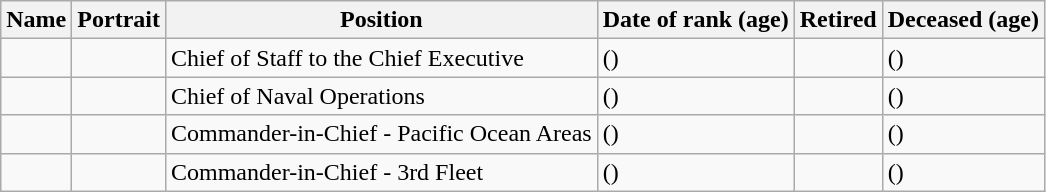<table class="wikitable sortable">
<tr>
<th scope="col">Name</th>
<th scope="col"  class="unsortable">Portrait</th>
<th scope="col">Position</th>
<th scope="col">Date of rank (age)</th>
<th scope="col">Retired</th>
<th scope="col">Deceased (age)</th>
</tr>
<tr>
<td></td>
<td></td>
<td>Chief of Staff to the Chief Executive</td>
<td> ()</td>
<td></td>
<td> ()</td>
</tr>
<tr>
<td></td>
<td></td>
<td>Chief of Naval Operations</td>
<td> ()</td>
<td></td>
<td> ()</td>
</tr>
<tr>
<td></td>
<td></td>
<td>Commander-in-Chief - Pacific Ocean Areas</td>
<td> ()</td>
<td></td>
<td> ()</td>
</tr>
<tr>
<td></td>
<td></td>
<td>Commander-in-Chief - 3rd Fleet</td>
<td> ()</td>
<td></td>
<td> ()</td>
</tr>
</table>
